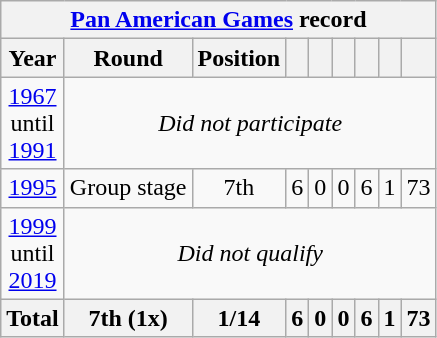<table class="wikitable" style="text-align: center;">
<tr>
<th colspan=10><a href='#'>Pan American Games</a> record</th>
</tr>
<tr>
<th>Year</th>
<th>Round</th>
<th>Position</th>
<th></th>
<th></th>
<th></th>
<th></th>
<th></th>
<th></th>
</tr>
<tr>
<td> <a href='#'>1967</a><br>until<br> <a href='#'>1991</a></td>
<td colspan=8><em>Did not participate</em></td>
</tr>
<tr>
<td> <a href='#'>1995</a></td>
<td>Group stage</td>
<td>7th</td>
<td>6</td>
<td>0</td>
<td>0</td>
<td>6</td>
<td>1</td>
<td>73</td>
</tr>
<tr>
<td> <a href='#'>1999</a><br>until<br> <a href='#'>2019</a></td>
<td colspan=8><em>Did not qualify</em></td>
</tr>
<tr>
<th>Total</th>
<th>7th (1x)</th>
<th>1/14</th>
<th>6</th>
<th>0</th>
<th>0</th>
<th>6</th>
<th>1</th>
<th>73</th>
</tr>
</table>
